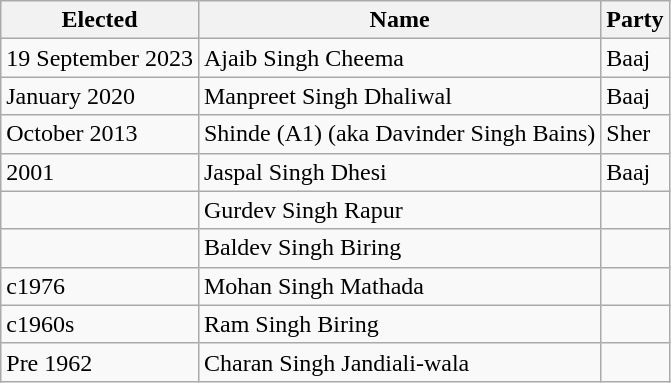<table class="wikitable">
<tr>
<th>Elected</th>
<th>Name</th>
<th>Party</th>
</tr>
<tr>
<td>19 September 2023</td>
<td>Ajaib Singh Cheema</td>
<td>Baaj</td>
</tr>
<tr>
<td>January 2020</td>
<td>Manpreet Singh Dhaliwal</td>
<td>Baaj</td>
</tr>
<tr>
<td>October 2013</td>
<td>Shinde (A1) (aka Davinder Singh Bains)</td>
<td>Sher</td>
</tr>
<tr>
<td>2001</td>
<td>Jaspal Singh Dhesi</td>
<td>Baaj</td>
</tr>
<tr>
<td></td>
<td>Gurdev Singh Rapur</td>
<td></td>
</tr>
<tr>
<td></td>
<td>Baldev Singh Biring</td>
<td></td>
</tr>
<tr>
<td>c1976</td>
<td>Mohan Singh Mathada</td>
<td></td>
</tr>
<tr>
<td>c1960s</td>
<td>Ram Singh Biring</td>
<td></td>
</tr>
<tr>
<td>Pre 1962</td>
<td>Charan Singh Jandiali-wala</td>
<td></td>
</tr>
</table>
